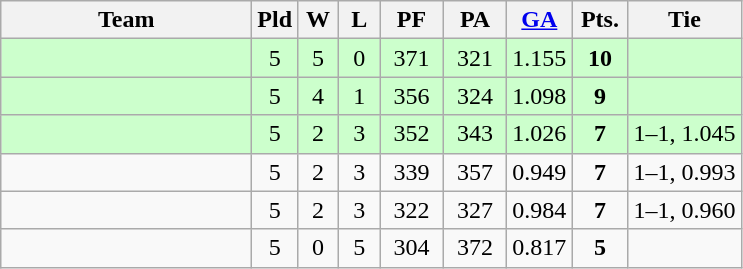<table class=wikitable style="text-align:center">
<tr>
<th width=160>Team</th>
<th width=20>Pld</th>
<th width=20>W</th>
<th width=20>L</th>
<th width=35>PF</th>
<th width=35>PA</th>
<th width=35><a href='#'>GA</a></th>
<th width=30>Pts.</th>
<th>Tie</th>
</tr>
<tr bgcolor=#ccffcc>
<td align=left></td>
<td>5</td>
<td>5</td>
<td>0</td>
<td>371</td>
<td>321</td>
<td>1.155</td>
<td><strong>10</strong></td>
<td></td>
</tr>
<tr bgcolor=#ccffcc>
<td align=left></td>
<td>5</td>
<td>4</td>
<td>1</td>
<td>356</td>
<td>324</td>
<td>1.098</td>
<td><strong>9</strong></td>
<td></td>
</tr>
<tr bgcolor=#ccffcc>
<td align=left></td>
<td>5</td>
<td>2</td>
<td>3</td>
<td>352</td>
<td>343</td>
<td>1.026</td>
<td><strong>7</strong></td>
<td>1–1, 1.045</td>
</tr>
<tr>
<td align=left></td>
<td>5</td>
<td>2</td>
<td>3</td>
<td>339</td>
<td>357</td>
<td>0.949</td>
<td><strong>7</strong></td>
<td>1–1, 0.993</td>
</tr>
<tr>
<td align=left></td>
<td>5</td>
<td>2</td>
<td>3</td>
<td>322</td>
<td>327</td>
<td>0.984</td>
<td><strong>7</strong></td>
<td>1–1, 0.960</td>
</tr>
<tr>
<td align=left></td>
<td>5</td>
<td>0</td>
<td>5</td>
<td>304</td>
<td>372</td>
<td>0.817</td>
<td><strong>5</strong></td>
<td></td>
</tr>
</table>
